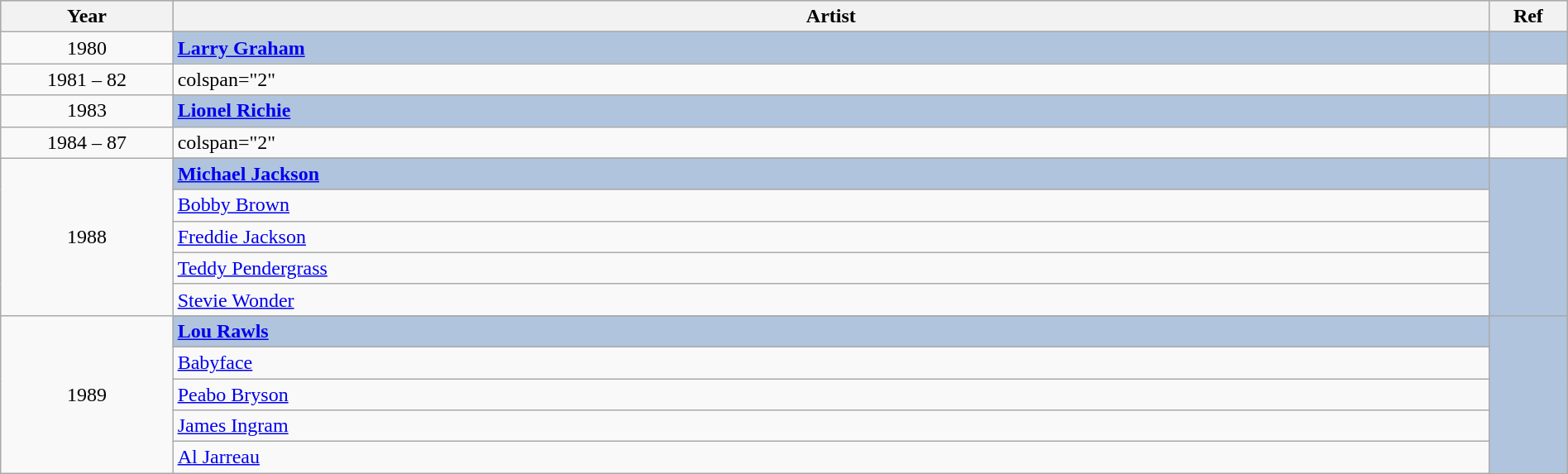<table class="wikitable" style="width:100%;">
<tr style="background:#bebebe;">
<th style="width:11%;">Year</th>
<th style="width:84%;">Artist</th>
<th style="width:5%;">Ref</th>
</tr>
<tr>
<td rowspan="2" align="center">1980</td>
</tr>
<tr style="background:#B0C4DE">
<td><strong><a href='#'>Larry Graham</a></strong></td>
<td align="center"></td>
</tr>
<tr>
<td align="center">1981 – 82</td>
<td>colspan="2" </td>
</tr>
<tr>
<td rowspan="2" align="center">1983</td>
</tr>
<tr style="background:#B0C4DE">
<td><strong><a href='#'>Lionel Richie</a></strong></td>
<td align="center"></td>
</tr>
<tr>
<td align="center">1984 – 87</td>
<td>colspan="2" </td>
</tr>
<tr>
<td rowspan="6" align="center">1988</td>
</tr>
<tr style="background:#B0C4DE">
<td><strong><a href='#'>Michael Jackson</a></strong></td>
<td rowspan="6" align="center"></td>
</tr>
<tr>
<td><a href='#'>Bobby Brown</a></td>
</tr>
<tr>
<td><a href='#'>Freddie Jackson</a></td>
</tr>
<tr>
<td><a href='#'>Teddy Pendergrass</a></td>
</tr>
<tr>
<td><a href='#'>Stevie Wonder</a></td>
</tr>
<tr>
<td rowspan="6" align="center">1989</td>
</tr>
<tr style="background:#B0C4DE">
<td><strong><a href='#'>Lou Rawls</a></strong></td>
<td rowspan="6" align="center"></td>
</tr>
<tr>
<td><a href='#'>Babyface</a></td>
</tr>
<tr>
<td><a href='#'>Peabo Bryson</a></td>
</tr>
<tr>
<td><a href='#'>James Ingram</a></td>
</tr>
<tr>
<td><a href='#'>Al Jarreau</a></td>
</tr>
</table>
